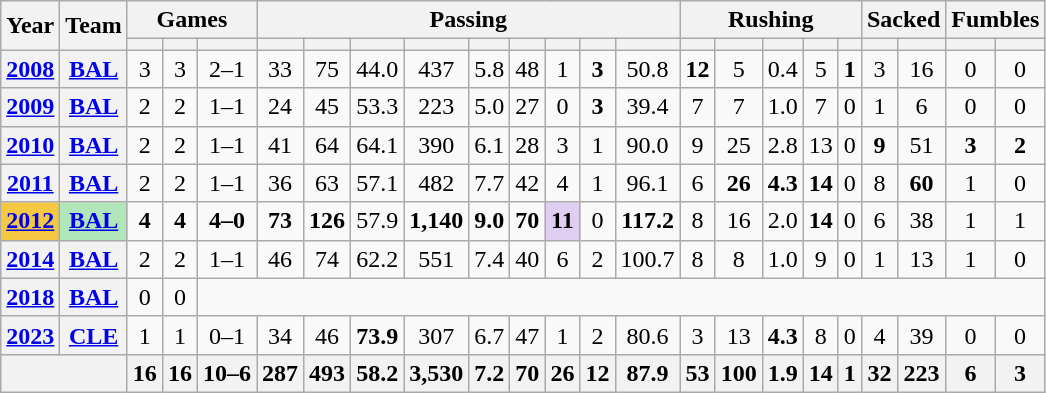<table class="wikitable" style="text-align:center;">
<tr>
<th rowspan="2">Year</th>
<th rowspan="2">Team</th>
<th colspan="3">Games</th>
<th colspan="9">Passing</th>
<th colspan="5">Rushing</th>
<th colspan="2">Sacked</th>
<th colspan="2">Fumbles</th>
</tr>
<tr>
<th></th>
<th></th>
<th></th>
<th></th>
<th></th>
<th></th>
<th></th>
<th></th>
<th></th>
<th></th>
<th></th>
<th></th>
<th></th>
<th></th>
<th></th>
<th></th>
<th></th>
<th></th>
<th></th>
<th></th>
<th></th>
</tr>
<tr>
<th><a href='#'>2008</a></th>
<th><a href='#'>BAL</a></th>
<td>3</td>
<td>3</td>
<td>2–1</td>
<td>33</td>
<td>75</td>
<td>44.0</td>
<td>437</td>
<td>5.8</td>
<td>48</td>
<td>1</td>
<td><strong>3</strong></td>
<td>50.8</td>
<td><strong>12</strong></td>
<td>5</td>
<td>0.4</td>
<td>5</td>
<td><strong>1</strong></td>
<td>3</td>
<td>16</td>
<td>0</td>
<td>0</td>
</tr>
<tr>
<th><a href='#'>2009</a></th>
<th><a href='#'>BAL</a></th>
<td>2</td>
<td>2</td>
<td>1–1</td>
<td>24</td>
<td>45</td>
<td>53.3</td>
<td>223</td>
<td>5.0</td>
<td>27</td>
<td>0</td>
<td><strong>3</strong></td>
<td>39.4</td>
<td>7</td>
<td>7</td>
<td>1.0</td>
<td>7</td>
<td>0</td>
<td>1</td>
<td>6</td>
<td>0</td>
<td>0</td>
</tr>
<tr>
<th><a href='#'>2010</a></th>
<th><a href='#'>BAL</a></th>
<td>2</td>
<td>2</td>
<td>1–1</td>
<td>41</td>
<td>64</td>
<td>64.1</td>
<td>390</td>
<td>6.1</td>
<td>28</td>
<td>3</td>
<td>1</td>
<td>90.0</td>
<td>9</td>
<td>25</td>
<td>2.8</td>
<td>13</td>
<td>0</td>
<td><strong>9</strong></td>
<td>51</td>
<td><strong>3</strong></td>
<td><strong>2</strong></td>
</tr>
<tr>
<th><a href='#'>2011</a></th>
<th><a href='#'>BAL</a></th>
<td>2</td>
<td>2</td>
<td>1–1</td>
<td>36</td>
<td>63</td>
<td>57.1</td>
<td>482</td>
<td>7.7</td>
<td>42</td>
<td>4</td>
<td>1</td>
<td>96.1</td>
<td>6</td>
<td><strong>26</strong></td>
<td><strong>4.3</strong></td>
<td><strong>14</strong></td>
<td>0</td>
<td>8</td>
<td><strong>60</strong></td>
<td>1</td>
<td>0</td>
</tr>
<tr>
<th style="background:#f4c842;"><a href='#'>2012</a></th>
<th style="background:#afe6ba;"><a href='#'>BAL</a></th>
<td><strong>4</strong></td>
<td><strong>4</strong></td>
<td><strong>4–0 </strong></td>
<td><strong>73</strong></td>
<td><strong>126</strong></td>
<td>57.9</td>
<td><strong>1,140</strong></td>
<td><strong>9.0</strong></td>
<td><strong>70</strong></td>
<td style="background:#e0cef2;"><strong>11</strong></td>
<td>0</td>
<td><strong>117.2</strong></td>
<td>8</td>
<td>16</td>
<td>2.0</td>
<td><strong>14</strong></td>
<td>0</td>
<td>6</td>
<td>38</td>
<td>1</td>
<td>1</td>
</tr>
<tr>
<th><a href='#'>2014</a></th>
<th><a href='#'>BAL</a></th>
<td>2</td>
<td>2</td>
<td>1–1</td>
<td>46</td>
<td>74</td>
<td>62.2</td>
<td>551</td>
<td>7.4</td>
<td>40</td>
<td>6</td>
<td>2</td>
<td>100.7</td>
<td>8</td>
<td>8</td>
<td>1.0</td>
<td>9</td>
<td>0</td>
<td>1</td>
<td>13</td>
<td>1</td>
<td>0</td>
</tr>
<tr>
<th><a href='#'>2018</a></th>
<th><a href='#'>BAL</a></th>
<td>0</td>
<td>0</td>
<td colspan="19"></td>
</tr>
<tr>
<th><a href='#'>2023</a></th>
<th><a href='#'>CLE</a></th>
<td>1</td>
<td>1</td>
<td>0–1</td>
<td>34</td>
<td>46</td>
<td><strong>73.9</strong></td>
<td>307</td>
<td>6.7</td>
<td>47</td>
<td>1</td>
<td>2</td>
<td>80.6</td>
<td>3</td>
<td>13</td>
<td><strong>4.3</strong></td>
<td>8</td>
<td>0</td>
<td>4</td>
<td>39</td>
<td>0</td>
<td>0</td>
</tr>
<tr>
<th colspan="2"></th>
<th>16</th>
<th>16</th>
<th>10–6</th>
<th>287</th>
<th>493</th>
<th>58.2</th>
<th>3,530</th>
<th>7.2</th>
<th>70</th>
<th>26</th>
<th>12</th>
<th>87.9</th>
<th>53</th>
<th>100</th>
<th>1.9</th>
<th>14</th>
<th>1</th>
<th>32</th>
<th>223</th>
<th>6</th>
<th>3</th>
</tr>
</table>
